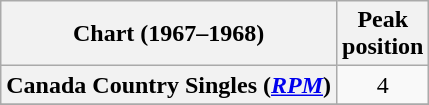<table class="wikitable plainrowheaders" style="text-align:center">
<tr>
<th scope="col">Chart (1967–1968)</th>
<th scope="col">Peak<br>position</th>
</tr>
<tr>
<th scope = "row">Canada Country Singles (<em><a href='#'>RPM</a></em>)</th>
<td>4</td>
</tr>
<tr>
</tr>
</table>
